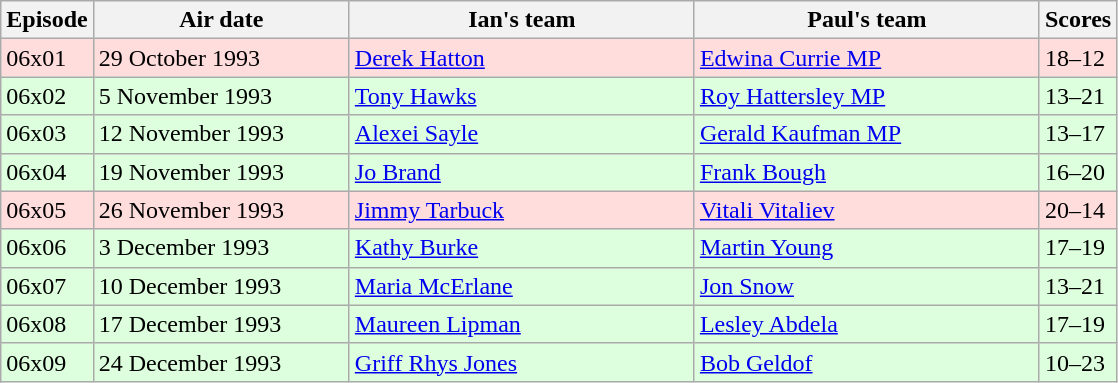<table class="wikitable" style="width:745px;">
<tr>
<th style="width:5%;">Episode</th>
<th style="width:23%;">Air date</th>
<th style="width:31%;">Ian's team</th>
<th style="width:31%;">Paul's team</th>
<th style="width:6%;">Scores</th>
</tr>
<tr style="background:#fdd;">
<td>06x01</td>
<td>29 October 1993</td>
<td><a href='#'>Derek Hatton</a></td>
<td><a href='#'>Edwina Currie MP</a></td>
<td>18–12</td>
</tr>
<tr style="background:#dfd;">
<td>06x02</td>
<td>5 November 1993</td>
<td><a href='#'>Tony Hawks</a></td>
<td><a href='#'>Roy Hattersley MP</a></td>
<td>13–21</td>
</tr>
<tr style="background:#dfd;">
<td>06x03</td>
<td>12 November 1993</td>
<td><a href='#'>Alexei Sayle</a></td>
<td><a href='#'>Gerald Kaufman MP</a></td>
<td>13–17</td>
</tr>
<tr style="background:#dfd;">
<td>06x04</td>
<td>19 November 1993</td>
<td><a href='#'>Jo Brand</a></td>
<td><a href='#'>Frank Bough</a></td>
<td>16–20</td>
</tr>
<tr style="background:#fdd;">
<td>06x05</td>
<td>26 November 1993</td>
<td><a href='#'>Jimmy Tarbuck</a></td>
<td><a href='#'>Vitali Vitaliev</a></td>
<td>20–14</td>
</tr>
<tr style="background:#dfd;">
<td>06x06</td>
<td>3 December 1993</td>
<td><a href='#'>Kathy Burke</a></td>
<td><a href='#'>Martin Young</a></td>
<td>17–19</td>
</tr>
<tr style="background:#dfd;">
<td>06x07</td>
<td>10 December 1993</td>
<td><a href='#'>Maria McErlane</a></td>
<td><a href='#'>Jon Snow</a></td>
<td>13–21</td>
</tr>
<tr style="background:#dfd;">
<td>06x08</td>
<td>17 December 1993</td>
<td><a href='#'>Maureen Lipman</a></td>
<td><a href='#'>Lesley Abdela</a></td>
<td>17–19</td>
</tr>
<tr style="background:#dfd;">
<td>06x09</td>
<td>24 December 1993</td>
<td><a href='#'>Griff Rhys Jones</a></td>
<td><a href='#'>Bob Geldof</a></td>
<td>10–23</td>
</tr>
</table>
